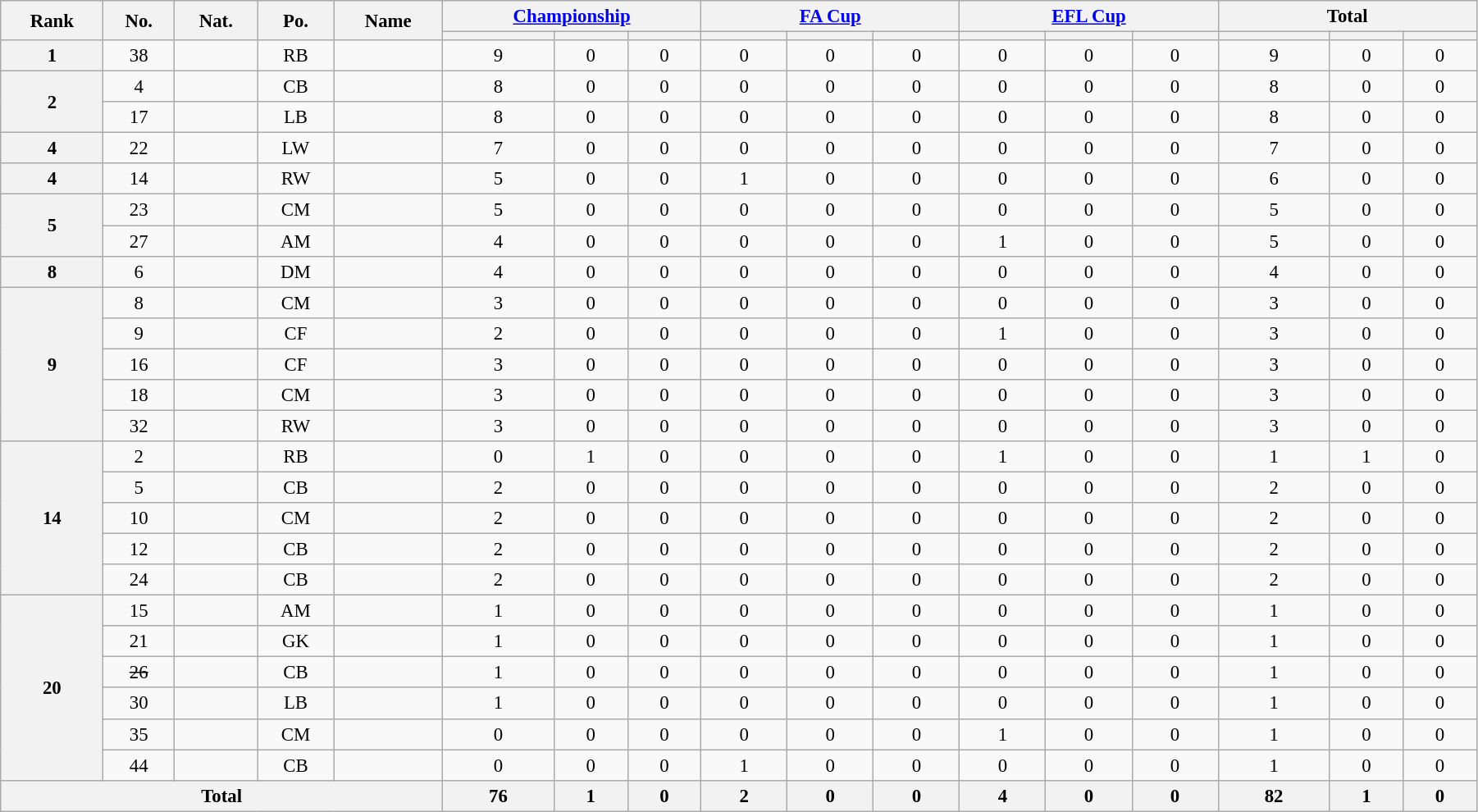<table class="wikitable" style="text-align:center; font-size:95%; width:95%;">
<tr>
<th rowspan=2>Rank</th>
<th rowspan=2>No.</th>
<th rowspan=2>Nat.</th>
<th rowspan=2>Po.</th>
<th rowspan=2>Name</th>
<th colspan=3 width=100px><a href='#'>Championship</a></th>
<th colspan=3 width=100px><a href='#'>FA Cup</a></th>
<th colspan=3 width=100px><a href='#'>EFL Cup</a></th>
<th colspan=3 width=100px>Total</th>
</tr>
<tr>
<th></th>
<th></th>
<th></th>
<th></th>
<th></th>
<th></th>
<th></th>
<th></th>
<th></th>
<th></th>
<th></th>
<th></th>
</tr>
<tr>
<th rowspan=1>1</th>
<td>38</td>
<td></td>
<td>RB</td>
<td></td>
<td>9</td>
<td>0</td>
<td>0</td>
<td>0</td>
<td>0</td>
<td>0</td>
<td>0</td>
<td>0</td>
<td>0</td>
<td>9</td>
<td>0</td>
<td>0</td>
</tr>
<tr>
<th rowspan=2>2</th>
<td>4</td>
<td></td>
<td>CB</td>
<td></td>
<td>8</td>
<td>0</td>
<td>0</td>
<td>0</td>
<td>0</td>
<td>0</td>
<td>0</td>
<td>0</td>
<td>0</td>
<td>8</td>
<td>0</td>
<td>0</td>
</tr>
<tr>
<td>17</td>
<td></td>
<td>LB</td>
<td></td>
<td>8</td>
<td>0</td>
<td>0</td>
<td>0</td>
<td>0</td>
<td>0</td>
<td>0</td>
<td>0</td>
<td>0</td>
<td>8</td>
<td>0</td>
<td>0</td>
</tr>
<tr>
<th rowspan=1>4</th>
<td>22</td>
<td></td>
<td>LW</td>
<td></td>
<td>7</td>
<td>0</td>
<td>0</td>
<td>0</td>
<td>0</td>
<td>0</td>
<td>0</td>
<td>0</td>
<td>0</td>
<td>7</td>
<td>0</td>
<td>0</td>
</tr>
<tr>
<th rowspan=1>4</th>
<td>14</td>
<td></td>
<td>RW</td>
<td></td>
<td>5</td>
<td>0</td>
<td>0</td>
<td>1</td>
<td>0</td>
<td>0</td>
<td>0</td>
<td>0</td>
<td>0</td>
<td>6</td>
<td>0</td>
<td>0</td>
</tr>
<tr>
<th rowspan=2>5</th>
<td>23</td>
<td></td>
<td>CM</td>
<td></td>
<td>5</td>
<td>0</td>
<td>0</td>
<td>0</td>
<td>0</td>
<td>0</td>
<td>0</td>
<td>0</td>
<td>0</td>
<td>5</td>
<td>0</td>
<td>0</td>
</tr>
<tr>
<td>27</td>
<td></td>
<td>AM</td>
<td></td>
<td>4</td>
<td>0</td>
<td>0</td>
<td>0</td>
<td>0</td>
<td>0</td>
<td>1</td>
<td>0</td>
<td>0</td>
<td>5</td>
<td>0</td>
<td>0</td>
</tr>
<tr>
<th rowspan=1>8</th>
<td>6</td>
<td></td>
<td>DM</td>
<td></td>
<td>4</td>
<td>0</td>
<td>0</td>
<td>0</td>
<td>0</td>
<td>0</td>
<td>0</td>
<td>0</td>
<td>0</td>
<td>4</td>
<td>0</td>
<td>0</td>
</tr>
<tr>
<th rowspan=5>9</th>
<td>8</td>
<td></td>
<td>CM</td>
<td></td>
<td>3</td>
<td>0</td>
<td>0</td>
<td>0</td>
<td>0</td>
<td>0</td>
<td>0</td>
<td>0</td>
<td>0</td>
<td>3</td>
<td>0</td>
<td>0</td>
</tr>
<tr>
<td>9</td>
<td></td>
<td>CF</td>
<td></td>
<td>2</td>
<td>0</td>
<td>0</td>
<td>0</td>
<td>0</td>
<td>0</td>
<td>1</td>
<td>0</td>
<td>0</td>
<td>3</td>
<td>0</td>
<td>0</td>
</tr>
<tr>
<td>16</td>
<td></td>
<td>CF</td>
<td></td>
<td>3</td>
<td>0</td>
<td>0</td>
<td>0</td>
<td>0</td>
<td>0</td>
<td>0</td>
<td>0</td>
<td>0</td>
<td>3</td>
<td>0</td>
<td>0</td>
</tr>
<tr>
<td>18</td>
<td></td>
<td>CM</td>
<td></td>
<td>3</td>
<td>0</td>
<td>0</td>
<td>0</td>
<td>0</td>
<td>0</td>
<td>0</td>
<td>0</td>
<td>0</td>
<td>3</td>
<td>0</td>
<td>0</td>
</tr>
<tr>
<td>32</td>
<td></td>
<td>RW</td>
<td></td>
<td>3</td>
<td>0</td>
<td>0</td>
<td>0</td>
<td>0</td>
<td>0</td>
<td>0</td>
<td>0</td>
<td>0</td>
<td>3</td>
<td>0</td>
<td>0</td>
</tr>
<tr>
<th rowspan=5>14</th>
<td>2</td>
<td></td>
<td>RB</td>
<td></td>
<td>0</td>
<td>1</td>
<td>0</td>
<td>0</td>
<td>0</td>
<td>0</td>
<td>1</td>
<td>0</td>
<td>0</td>
<td>1</td>
<td>1</td>
<td>0</td>
</tr>
<tr>
<td>5</td>
<td></td>
<td>CB</td>
<td></td>
<td>2</td>
<td>0</td>
<td>0</td>
<td>0</td>
<td>0</td>
<td>0</td>
<td>0</td>
<td>0</td>
<td>0</td>
<td>2</td>
<td>0</td>
<td>0</td>
</tr>
<tr>
<td>10</td>
<td></td>
<td>CM</td>
<td></td>
<td>2</td>
<td>0</td>
<td>0</td>
<td>0</td>
<td>0</td>
<td>0</td>
<td>0</td>
<td>0</td>
<td>0</td>
<td>2</td>
<td>0</td>
<td>0</td>
</tr>
<tr>
<td>12</td>
<td></td>
<td>CB</td>
<td></td>
<td>2</td>
<td>0</td>
<td>0</td>
<td>0</td>
<td>0</td>
<td>0</td>
<td>0</td>
<td>0</td>
<td>0</td>
<td>2</td>
<td>0</td>
<td>0</td>
</tr>
<tr>
<td>24</td>
<td></td>
<td>CB</td>
<td></td>
<td>2</td>
<td>0</td>
<td>0</td>
<td>0</td>
<td>0</td>
<td>0</td>
<td>0</td>
<td>0</td>
<td>0</td>
<td>2</td>
<td>0</td>
<td>0</td>
</tr>
<tr>
<th rowspan=6>20</th>
<td>15</td>
<td></td>
<td>AM</td>
<td></td>
<td>1</td>
<td>0</td>
<td>0</td>
<td>0</td>
<td>0</td>
<td>0</td>
<td>0</td>
<td>0</td>
<td>0</td>
<td>1</td>
<td>0</td>
<td>0</td>
</tr>
<tr>
<td>21</td>
<td></td>
<td>GK</td>
<td></td>
<td>1</td>
<td>0</td>
<td>0</td>
<td>0</td>
<td>0</td>
<td>0</td>
<td>0</td>
<td>0</td>
<td>0</td>
<td>1</td>
<td>0</td>
<td>0</td>
</tr>
<tr>
<td><s>26</s></td>
<td></td>
<td>CB</td>
<td></td>
<td>1</td>
<td>0</td>
<td>0</td>
<td>0</td>
<td>0</td>
<td>0</td>
<td>0</td>
<td>0</td>
<td>0</td>
<td>1</td>
<td>0</td>
<td>0</td>
</tr>
<tr>
<td>30</td>
<td></td>
<td>LB</td>
<td></td>
<td>1</td>
<td>0</td>
<td>0</td>
<td>0</td>
<td>0</td>
<td>0</td>
<td>0</td>
<td>0</td>
<td>0</td>
<td>1</td>
<td>0</td>
<td>0</td>
</tr>
<tr>
<td>35</td>
<td></td>
<td>CM</td>
<td></td>
<td>0</td>
<td>0</td>
<td>0</td>
<td>0</td>
<td>0</td>
<td>0</td>
<td>1</td>
<td>0</td>
<td>0</td>
<td>1</td>
<td>0</td>
<td>0</td>
</tr>
<tr>
<td>44</td>
<td></td>
<td>CB</td>
<td></td>
<td>0</td>
<td>0</td>
<td>0</td>
<td>1</td>
<td>0</td>
<td>0</td>
<td>0</td>
<td>0</td>
<td>0</td>
<td>1</td>
<td>0</td>
<td>0</td>
</tr>
<tr>
<th colspan=5>Total</th>
<th>76</th>
<th>1</th>
<th>0</th>
<th>2</th>
<th>0</th>
<th>0</th>
<th>4</th>
<th>0</th>
<th>0</th>
<th>82</th>
<th>1</th>
<th>0</th>
</tr>
</table>
